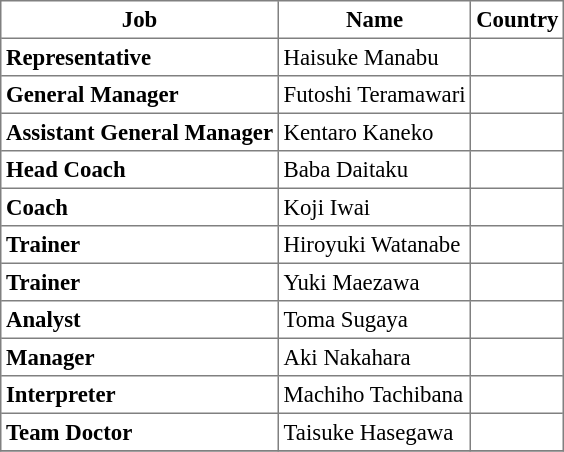<table style="background-color:#FFFFFF; font-size: 95%; border: gray solid 1px; border-collapse: collapse;" cellpadding="3" cellspacing="0" border="1">
<tr style= >
<th>Job</th>
<th>Name</th>
<th>Country</th>
</tr>
<tr>
<td><strong>Representative</strong></td>
<td>Haisuke Manabu</td>
<td></td>
</tr>
<tr>
<td><strong>General Manager</strong></td>
<td>Futoshi Teramawari</td>
<td></td>
</tr>
<tr>
<td><strong>Assistant General Manager</strong></td>
<td>Kentaro Kaneko</td>
<td></td>
</tr>
<tr>
<td><strong>Head Coach</strong></td>
<td>Baba Daitaku</td>
<td></td>
</tr>
<tr>
<td><strong>Coach</strong></td>
<td>Koji Iwai</td>
<td></td>
</tr>
<tr>
<td><strong>Trainer</strong></td>
<td>Hiroyuki Watanabe</td>
<td></td>
</tr>
<tr>
<td><strong>Trainer</strong></td>
<td>Yuki Maezawa</td>
<td></td>
</tr>
<tr>
<td><strong>Analyst</strong></td>
<td>Toma Sugaya</td>
<td></td>
</tr>
<tr>
<td><strong>Manager</strong></td>
<td>Aki Nakahara</td>
<td></td>
</tr>
<tr>
<td><strong>Interpreter</strong></td>
<td>Machiho Tachibana</td>
<td></td>
</tr>
<tr>
<td><strong>Team Doctor</strong></td>
<td>Taisuke Hasegawa</td>
<td></td>
</tr>
<tr>
</tr>
</table>
